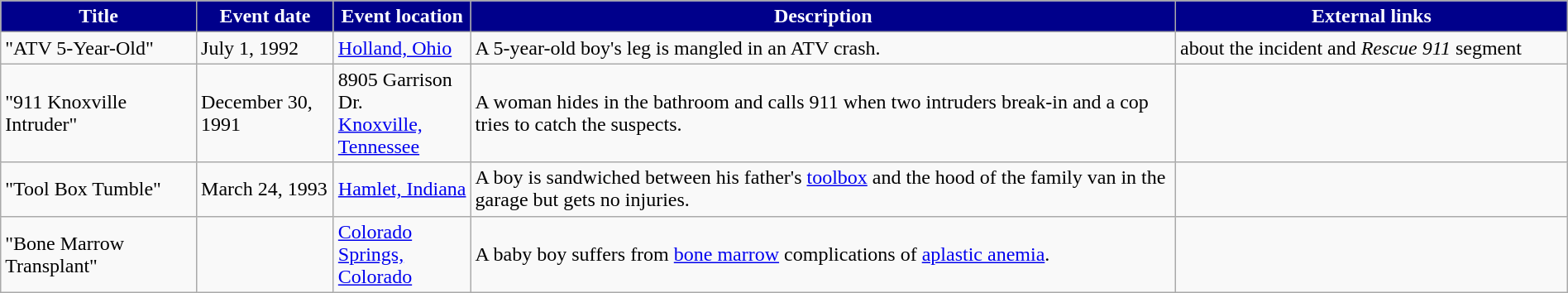<table class="wikitable" style="width: 100%;">
<tr>
<th style="background: #00008B; color: #FFFFFF; width: 10%;">Title</th>
<th style="background: #00008B; color: #FFFFFF; width: 7%;">Event date</th>
<th style="background: #00008B; color: #FFFFFF; width: 7%;">Event location</th>
<th style="background: #00008B; color: #FFFFFF; width: 36%;">Description</th>
<th style="background: #00008B; color: #FFFFFF; width: 20%;">External links</th>
</tr>
<tr>
<td>"ATV 5-Year-Old"</td>
<td>July 1, 1992</td>
<td><a href='#'>Holland, Ohio</a></td>
<td>A 5-year-old boy's leg is mangled in an ATV crash.</td>
<td> about the incident and <em>Rescue 911</em> segment</td>
</tr>
<tr>
<td>"911 Knoxville Intruder"</td>
<td>December 30, 1991</td>
<td>8905 Garrison Dr.<br><a href='#'>Knoxville, Tennessee</a></td>
<td>A woman hides in the bathroom and calls 911 when two intruders break-in and a cop tries to catch the suspects.</td>
<td></td>
</tr>
<tr>
<td>"Tool Box Tumble"</td>
<td>March 24, 1993</td>
<td><a href='#'>Hamlet, Indiana</a></td>
<td>A boy is sandwiched between his father's <a href='#'>toolbox</a> and the hood of the family van in the garage but gets no injuries.</td>
<td></td>
</tr>
<tr>
<td>"Bone Marrow Transplant"</td>
<td></td>
<td><a href='#'>Colorado Springs, Colorado</a></td>
<td>A baby boy suffers from <a href='#'>bone marrow</a> complications of <a href='#'>aplastic anemia</a>.</td>
<td></td>
</tr>
</table>
